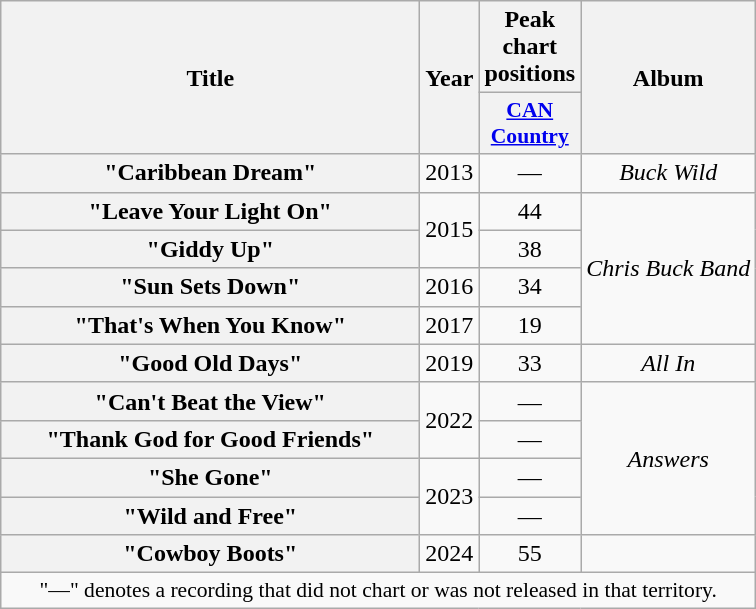<table class="wikitable plainrowheaders" style="text-align:center;">
<tr>
<th scope="col" rowspan="2" style="width:17em;">Title</th>
<th scope="col" rowspan="2">Year</th>
<th scope="col">Peak chart positions</th>
<th scope="col" rowspan="2">Album</th>
</tr>
<tr>
<th scope="col" style="width:2.5em;font-size:90%;"><a href='#'>CAN<br>Country</a><br></th>
</tr>
<tr>
<th scope="row">"Caribbean Dream"</th>
<td>2013</td>
<td>—</td>
<td><em>Buck Wild</em></td>
</tr>
<tr>
<th scope="row">"Leave Your Light On"</th>
<td rowspan="2">2015</td>
<td>44</td>
<td rowspan="4"><em>Chris Buck Band</em></td>
</tr>
<tr>
<th scope="row">"Giddy Up"</th>
<td>38</td>
</tr>
<tr>
<th scope="row">"Sun Sets Down"</th>
<td>2016</td>
<td>34</td>
</tr>
<tr>
<th scope="row">"That's When You Know"<br></th>
<td>2017</td>
<td>19</td>
</tr>
<tr>
<th scope="row">"Good Old Days"</th>
<td>2019</td>
<td>33</td>
<td><em>All In</em></td>
</tr>
<tr>
<th scope="row">"Can't Beat the View"</th>
<td rowspan="2">2022</td>
<td>—</td>
<td rowspan="4"><em>Answers</em></td>
</tr>
<tr>
<th scope="row">"Thank God for Good Friends"</th>
<td>—</td>
</tr>
<tr>
<th scope="row">"She Gone"</th>
<td rowspan="2">2023</td>
<td>—</td>
</tr>
<tr>
<th scope="row">"Wild and Free"</th>
<td>—</td>
</tr>
<tr>
<th scope="row">"Cowboy Boots"<br></th>
<td>2024</td>
<td>55</td>
<td></td>
</tr>
<tr>
<td colspan="4" style="font-size:90%">"—" denotes a recording that did not chart or was not released in that territory.</td>
</tr>
</table>
